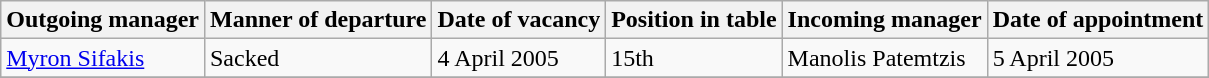<table class="wikitable">
<tr>
<th>Outgoing manager</th>
<th>Manner of departure</th>
<th>Date of vacancy</th>
<th>Position in table</th>
<th>Incoming manager</th>
<th>Date of appointment</th>
</tr>
<tr>
<td> <a href='#'>Myron Sifakis</a></td>
<td>Sacked</td>
<td>4 April 2005</td>
<td>15th</td>
<td> Manolis Patemtzis</td>
<td>5 April 2005</td>
</tr>
<tr>
</tr>
</table>
